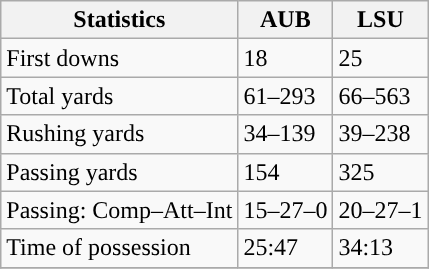<table class="wikitable" style="float: left;">
<tr>
<th>Statistics</th>
<th>AUB</th>
<th>LSU</th>
</tr>
<tr>
<td>First downs</td>
<td>18</td>
<td>25</td>
</tr>
<tr>
<td>Total yards</td>
<td>61–293</td>
<td>66–563</td>
</tr>
<tr>
<td>Rushing yards</td>
<td>34–139</td>
<td>39–238</td>
</tr>
<tr>
<td>Passing yards</td>
<td>154</td>
<td>325</td>
</tr>
<tr>
<td>Passing: Comp–Att–Int</td>
<td>15–27–0</td>
<td>20–27–1</td>
</tr>
<tr>
<td>Time of possession</td>
<td>25:47</td>
<td>34:13</td>
</tr>
<tr>
</tr>
</table>
